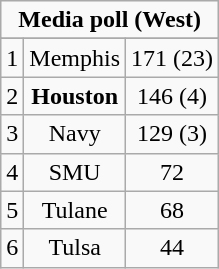<table class="wikitable">
<tr align="center">
<td align="center" Colspan="3"><strong>Media poll (West)</strong></td>
</tr>
<tr align="center">
</tr>
<tr align="center">
<td>1</td>
<td>Memphis</td>
<td>171 (23)</td>
</tr>
<tr align="center">
<td>2</td>
<td><strong>Houston</strong></td>
<td>146 (4)</td>
</tr>
<tr align="center">
<td>3</td>
<td>Navy</td>
<td>129 (3)</td>
</tr>
<tr align="center">
<td>4</td>
<td>SMU</td>
<td>72</td>
</tr>
<tr align="center">
<td>5</td>
<td>Tulane</td>
<td>68</td>
</tr>
<tr align="center">
<td>6</td>
<td>Tulsa</td>
<td>44</td>
</tr>
</table>
